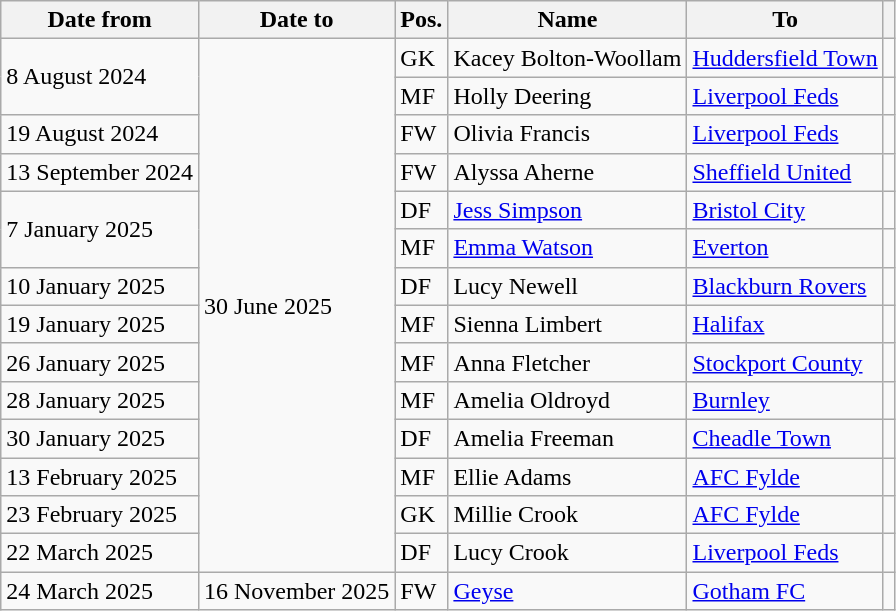<table class="wikitable">
<tr>
<th>Date from</th>
<th>Date to</th>
<th>Pos.</th>
<th>Name</th>
<th>To</th>
<th></th>
</tr>
<tr>
<td rowspan="2">8 August 2024</td>
<td rowspan="14">30 June 2025</td>
<td>GK</td>
<td> Kacey Bolton-Woollam</td>
<td> <a href='#'>Huddersfield Town</a></td>
<td></td>
</tr>
<tr>
<td>MF</td>
<td> Holly Deering</td>
<td> <a href='#'>Liverpool Feds</a></td>
<td></td>
</tr>
<tr>
<td>19 August 2024</td>
<td>FW</td>
<td> Olivia Francis</td>
<td> <a href='#'>Liverpool Feds</a></td>
<td></td>
</tr>
<tr>
<td>13 September 2024</td>
<td>FW</td>
<td> Alyssa Aherne</td>
<td> <a href='#'>Sheffield United</a></td>
<td></td>
</tr>
<tr>
<td rowspan="2">7 January 2025</td>
<td>DF</td>
<td> <a href='#'>Jess Simpson</a></td>
<td> <a href='#'>Bristol City</a></td>
<td></td>
</tr>
<tr>
<td>MF</td>
<td> <a href='#'>Emma Watson</a></td>
<td> <a href='#'>Everton</a></td>
<td></td>
</tr>
<tr>
<td>10 January 2025</td>
<td>DF</td>
<td> Lucy Newell</td>
<td> <a href='#'>Blackburn Rovers</a></td>
<td></td>
</tr>
<tr>
<td>19 January 2025</td>
<td>MF</td>
<td> Sienna Limbert</td>
<td> <a href='#'>Halifax</a></td>
<td></td>
</tr>
<tr>
<td>26 January 2025</td>
<td>MF</td>
<td> Anna Fletcher</td>
<td> <a href='#'>Stockport County</a></td>
<td></td>
</tr>
<tr>
<td>28 January 2025</td>
<td>MF</td>
<td> Amelia Oldroyd</td>
<td> <a href='#'>Burnley</a></td>
<td></td>
</tr>
<tr>
<td>30 January 2025</td>
<td>DF</td>
<td> Amelia Freeman</td>
<td> <a href='#'>Cheadle Town</a></td>
<td></td>
</tr>
<tr>
<td>13 February 2025</td>
<td>MF</td>
<td> Ellie Adams</td>
<td> <a href='#'>AFC Fylde</a></td>
<td></td>
</tr>
<tr>
<td>23 February 2025</td>
<td>GK</td>
<td> Millie Crook</td>
<td> <a href='#'>AFC Fylde</a></td>
<td></td>
</tr>
<tr>
<td>22 March 2025</td>
<td>DF</td>
<td> Lucy Crook</td>
<td> <a href='#'>Liverpool Feds</a></td>
<td></td>
</tr>
<tr>
<td>24 March 2025</td>
<td>16 November 2025</td>
<td>FW</td>
<td> <a href='#'>Geyse</a></td>
<td> <a href='#'>Gotham FC</a></td>
<td></td>
</tr>
</table>
